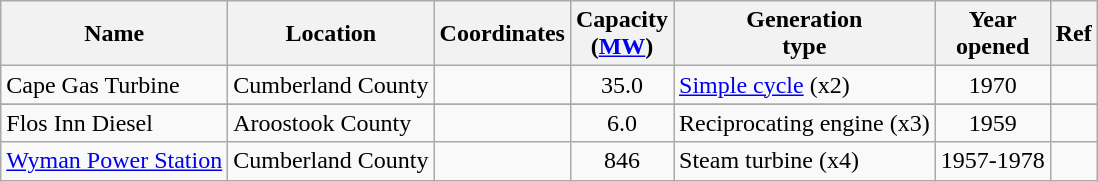<table class="wikitable sortable">
<tr>
<th>Name</th>
<th>Location</th>
<th>Coordinates</th>
<th>Capacity<br>(<a href='#'>MW</a>)</th>
<th>Generation<br>type</th>
<th>Year<br>opened</th>
<th>Ref</th>
</tr>
<tr>
<td>Cape Gas Turbine</td>
<td>Cumberland County</td>
<td></td>
<td align="center">35.0</td>
<td><a href='#'>Simple cycle</a> (x2)</td>
<td align="center">1970</td>
<td></td>
</tr>
<tr | Caribou Generation Station || Aroostook County || >
</tr>
<tr>
<td>Flos Inn Diesel</td>
<td>Aroostook County</td>
<td></td>
<td align="center">6.0</td>
<td>Reciprocating engine (x3)</td>
<td align="center">1959</td>
<td></td>
</tr>
<tr>
<td><a href='#'>Wyman Power Station</a></td>
<td>Cumberland County</td>
<td></td>
<td align="center">846</td>
<td>Steam turbine (x4)</td>
<td align="center">1957-1978</td>
<td></td>
</tr>
</table>
